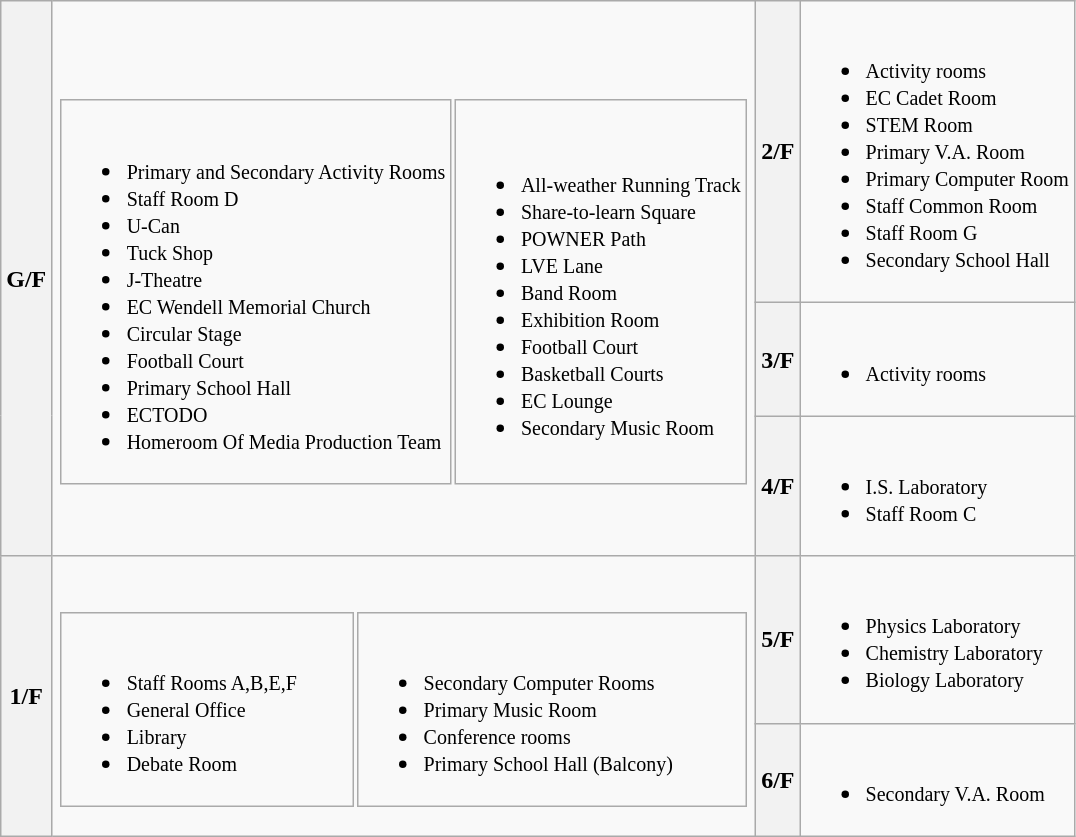<table class="wikitable">
<tr>
<th rowspan="3">G/F</th>
<td rowspan="3"><br><table width=100%>
<tr>
<td><br><ul><li><small>Primary and Secondary Activity Rooms</small></li><li><small>Staff Room D</small></li><li><small>U-Can</small></li><li><small>Tuck Shop</small></li><li><small>J-Theatre</small></li><li><small>EC Wendell Memorial Church</small></li><li><small>Circular Stage</small></li><li><small>Football Court</small></li><li><small>Primary School Hall</small></li><li><small>ECTODO</small></li><li><small>Homeroom Of Media Production Team</small></li></ul></td>
<td><br><ul><li><small>All-weather Running Track</small></li><li><small>Share-to-learn Square</small></li><li><small>POWNER Path</small></li><li><small>LVE Lane</small></li><li><small>Band Room</small></li><li><small>Exhibition Room</small></li><li><small>Football Court</small></li><li><small>Basketball Courts</small></li><li><small>EC Lounge</small></li><li><small>Secondary Music Room</small></li></ul></td>
</tr>
</table>
</td>
<th>2/F</th>
<td><br><ul><li><small>Activity rooms</small></li><li><small>EC Cadet Room</small></li><li><small>STEM Room</small></li><li><small>Primary V.A. Room</small></li><li><small>Primary Computer Room</small></li><li><small>Staff Common Room</small></li><li><small>Staff Room G</small></li><li><small>Secondary School Hall</small></li></ul></td>
</tr>
<tr>
<th>3/F</th>
<td><br><ul><li><small>Activity rooms</small></li></ul></td>
</tr>
<tr>
<th>4/F</th>
<td><br><ul><li><small>I.S. Laboratory</small></li><li><small> Staff Room C</small></li></ul></td>
</tr>
<tr>
<th rowspan="2">1/F</th>
<td rowspan="2"><br><table width=100%>
<tr>
<td><br><ul><li><small>Staff Rooms A,B,E,F</small></li><li><small>General Office</small></li><li><small>Library</small></li><li><small>Debate Room</small></li></ul></td>
<td><br><ul><li><small>Secondary Computer Rooms</small></li><li><small>Primary Music Room</small></li><li><small>Conference rooms</small></li><li><small>Primary School Hall (Balcony)</small></li></ul></td>
</tr>
</table>
</td>
<th>5/F</th>
<td><br><ul><li><small>Physics Laboratory</small></li><li><small>Chemistry Laboratory</small></li><li><small>Biology Laboratory</small></li></ul></td>
</tr>
<tr>
<th>6/F</th>
<td><br><ul><li><small>Secondary V.A. Room</small></li></ul></td>
</tr>
</table>
